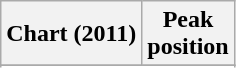<table class="wikitable sortable plainrowheaders" style="text-align:center">
<tr>
<th scope="col">Chart (2011)</th>
<th scope="col">Peak<br>position</th>
</tr>
<tr>
</tr>
<tr>
</tr>
<tr>
</tr>
</table>
